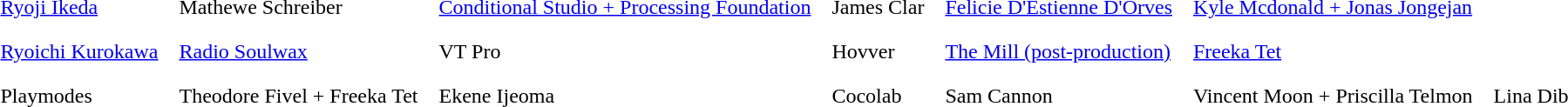<table cellpadding=7>
<tr>
<td><a href='#'>Ryoji Ikeda</a></td>
<td>Mathewe Schreiber</td>
<td><a href='#'>Conditional Studio + Processing Foundation</a></td>
<td>James Clar</td>
<td><a href='#'>Felicie D'Estienne D'Orves</a></td>
<td><a href='#'>Kyle Mcdonald + Jonas Jongejan</a></td>
</tr>
<tr>
<td><a href='#'>Ryoichi Kurokawa</a></td>
<td><a href='#'>Radio Soulwax</a></td>
<td>VT Pro</td>
<td>Hovver</td>
<td><a href='#'>The Mill (post-production)</a></td>
<td><a href='#'>Freeka Tet</a></td>
</tr>
<tr>
<td>Playmodes</td>
<td>Theodore Fivel + Freeka Tet</td>
<td>Ekene Ijeoma</td>
<td>Cocolab</td>
<td>Sam Cannon</td>
<td>Vincent Moon + Priscilla Telmon</td>
<td>Lina Dib</td>
</tr>
<tr>
</tr>
</table>
